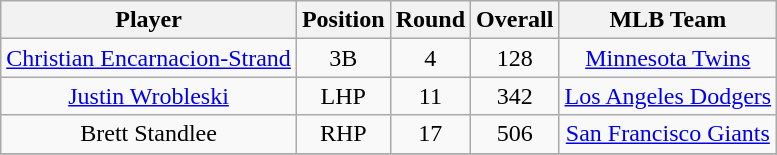<table class="wikitable" style="text-align:center;">
<tr>
<th>Player</th>
<th>Position</th>
<th>Round</th>
<th>Overall</th>
<th>MLB Team</th>
</tr>
<tr>
<td><a href='#'>Christian Encarnacion-Strand</a></td>
<td>3B</td>
<td>4</td>
<td>128</td>
<td><a href='#'>Minnesota Twins</a></td>
</tr>
<tr>
<td><a href='#'>Justin Wrobleski</a></td>
<td>LHP</td>
<td>11</td>
<td>342</td>
<td><a href='#'>Los Angeles Dodgers</a></td>
</tr>
<tr>
<td>Brett Standlee</td>
<td>RHP</td>
<td>17</td>
<td>506</td>
<td><a href='#'>San Francisco Giants</a></td>
</tr>
<tr>
</tr>
</table>
